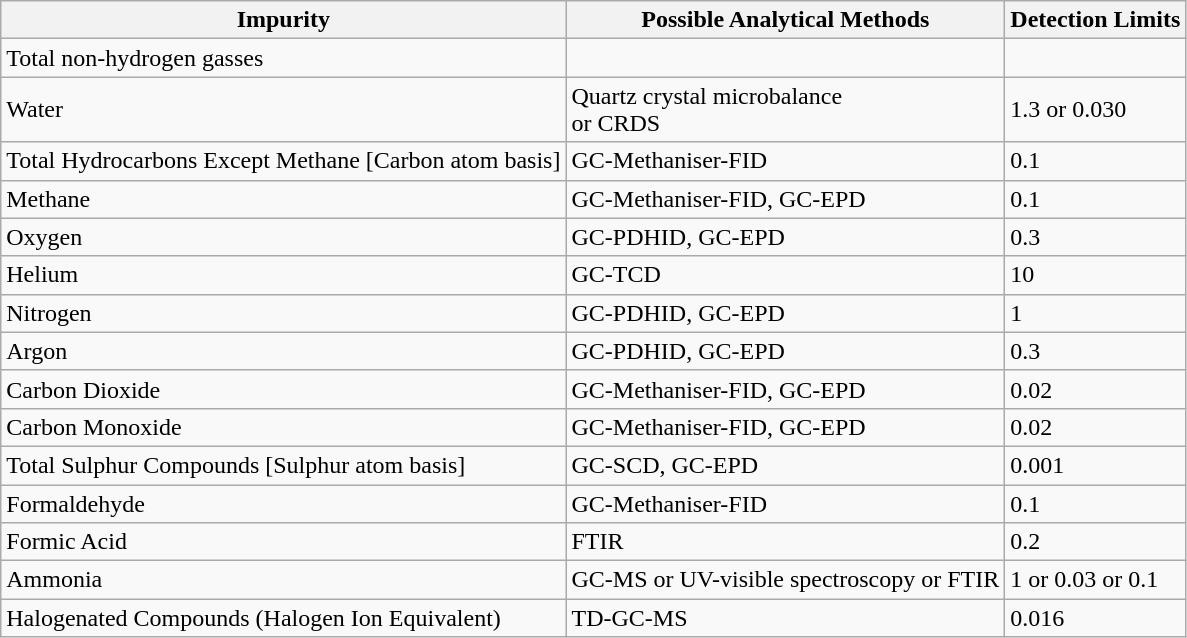<table class="wikitable">
<tr>
<th>Impurity</th>
<th>Possible Analytical Methods</th>
<th>Detection Limits</th>
</tr>
<tr>
<td>Total non-hydrogen gasses</td>
<td></td>
<td></td>
</tr>
<tr>
<td>Water</td>
<td>Quartz crystal microbalance<br>or CRDS</td>
<td>1.3 or 0.030</td>
</tr>
<tr>
<td>Total Hydrocarbons Except Methane [Carbon atom basis]</td>
<td>GC-Methaniser-FID</td>
<td>0.1</td>
</tr>
<tr>
<td>Methane</td>
<td>GC-Methaniser-FID, GC-EPD</td>
<td>0.1</td>
</tr>
<tr>
<td>Oxygen</td>
<td>GC-PDHID, GC-EPD</td>
<td>0.3</td>
</tr>
<tr>
<td>Helium</td>
<td>GC-TCD</td>
<td>10</td>
</tr>
<tr>
<td>Nitrogen</td>
<td>GC-PDHID, GC-EPD</td>
<td>1</td>
</tr>
<tr>
<td>Argon</td>
<td>GC-PDHID, GC-EPD</td>
<td>0.3</td>
</tr>
<tr>
<td>Carbon Dioxide</td>
<td>GC-Methaniser-FID, GC-EPD</td>
<td>0.02</td>
</tr>
<tr>
<td>Carbon Monoxide</td>
<td>GC-Methaniser-FID, GC-EPD</td>
<td>0.02</td>
</tr>
<tr>
<td>Total Sulphur Compounds [Sulphur atom basis]</td>
<td>GC-SCD, GC-EPD</td>
<td>0.001</td>
</tr>
<tr>
<td>Formaldehyde</td>
<td>GC-Methaniser-FID</td>
<td>0.1</td>
</tr>
<tr>
<td>Formic Acid</td>
<td>FTIR</td>
<td>0.2</td>
</tr>
<tr>
<td>Ammonia</td>
<td>GC-MS or UV-visible spectroscopy or FTIR</td>
<td>1 or 0.03 or 0.1</td>
</tr>
<tr>
<td>Halogenated Compounds (Halogen Ion Equivalent)</td>
<td>TD-GC-MS</td>
<td>0.016</td>
</tr>
</table>
